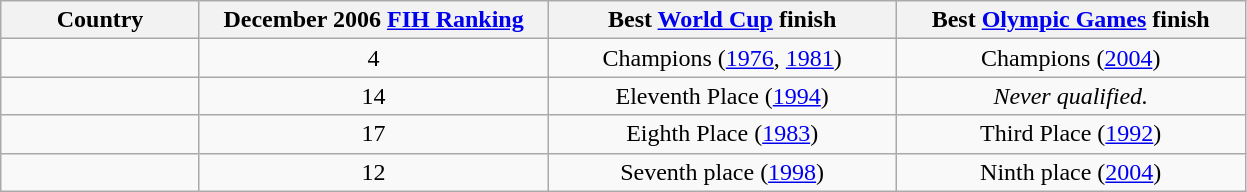<table class="wikitable">
<tr>
<th style="width:125px;">Country</th>
<th style="width:225px;">December 2006 <a href='#'>FIH Ranking</a></th>
<th style="width:225px;">Best <a href='#'>World Cup</a> finish</th>
<th style="width:225px;">Best <a href='#'>Olympic Games</a> finish</th>
</tr>
<tr style="text-align:center;">
<td style="text-align:left;"></td>
<td>4</td>
<td>Champions (<a href='#'>1976</a>, <a href='#'>1981</a>)</td>
<td>Champions (<a href='#'>2004</a>)</td>
</tr>
<tr style="text-align:center;">
<td style="text-align:left;"></td>
<td>14</td>
<td>Eleventh Place (<a href='#'>1994</a>)</td>
<td><em>Never qualified.</em></td>
</tr>
<tr style="text-align:center;">
<td style="text-align:left;"></td>
<td>17</td>
<td>Eighth Place (<a href='#'>1983</a>)</td>
<td>Third Place (<a href='#'>1992</a>)</td>
</tr>
<tr style="text-align:center;">
<td style="text-align:left;"></td>
<td>12</td>
<td>Seventh place (<a href='#'>1998</a>)</td>
<td>Ninth place (<a href='#'>2004</a>)</td>
</tr>
</table>
